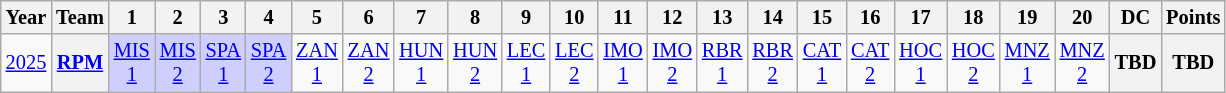<table class="wikitable" style="text-align:center; font-size:85%">
<tr>
<th>Year</th>
<th>Team</th>
<th>1</th>
<th>2</th>
<th>3</th>
<th>4</th>
<th>5</th>
<th>6</th>
<th>7</th>
<th>8</th>
<th>9</th>
<th>10</th>
<th>11</th>
<th>12</th>
<th>13</th>
<th>14</th>
<th>15</th>
<th>16</th>
<th>17</th>
<th>18</th>
<th>19</th>
<th>20</th>
<th>DC</th>
<th>Points</th>
</tr>
<tr>
<td><a href='#'>2025</a></td>
<th nowrap=""><a href='#'>RPM</a></th>
<td style="background:#CFCFFF;"><a href='#'>MIS<br>1</a><br></td>
<td style="background:#CFCFFF;"><a href='#'>MIS<br>2</a><br></td>
<td style="background:#CFCFFF;"><a href='#'>SPA<br>1</a><br></td>
<td style="background:#CFCFFF;"><a href='#'>SPA<br>2</a><br></td>
<td><a href='#'>ZAN<br>1</a></td>
<td><a href='#'>ZAN<br>2</a></td>
<td><a href='#'>HUN<br>1</a></td>
<td><a href='#'>HUN<br>2</a></td>
<td><a href='#'>LEC<br>1</a></td>
<td><a href='#'>LEC<br>2</a></td>
<td><a href='#'>IMO<br>1</a></td>
<td><a href='#'>IMO<br>2</a></td>
<td><a href='#'>RBR<br>1</a></td>
<td><a href='#'>RBR<br>2</a></td>
<td><a href='#'>CAT<br>1</a></td>
<td><a href='#'>CAT<br>2</a></td>
<td><a href='#'>HOC<br>1</a></td>
<td><a href='#'>HOC<br>2</a></td>
<td><a href='#'>MNZ<br>1</a></td>
<td><a href='#'>MNZ<br>2</a></td>
<th>TBD</th>
<th>TBD</th>
</tr>
</table>
